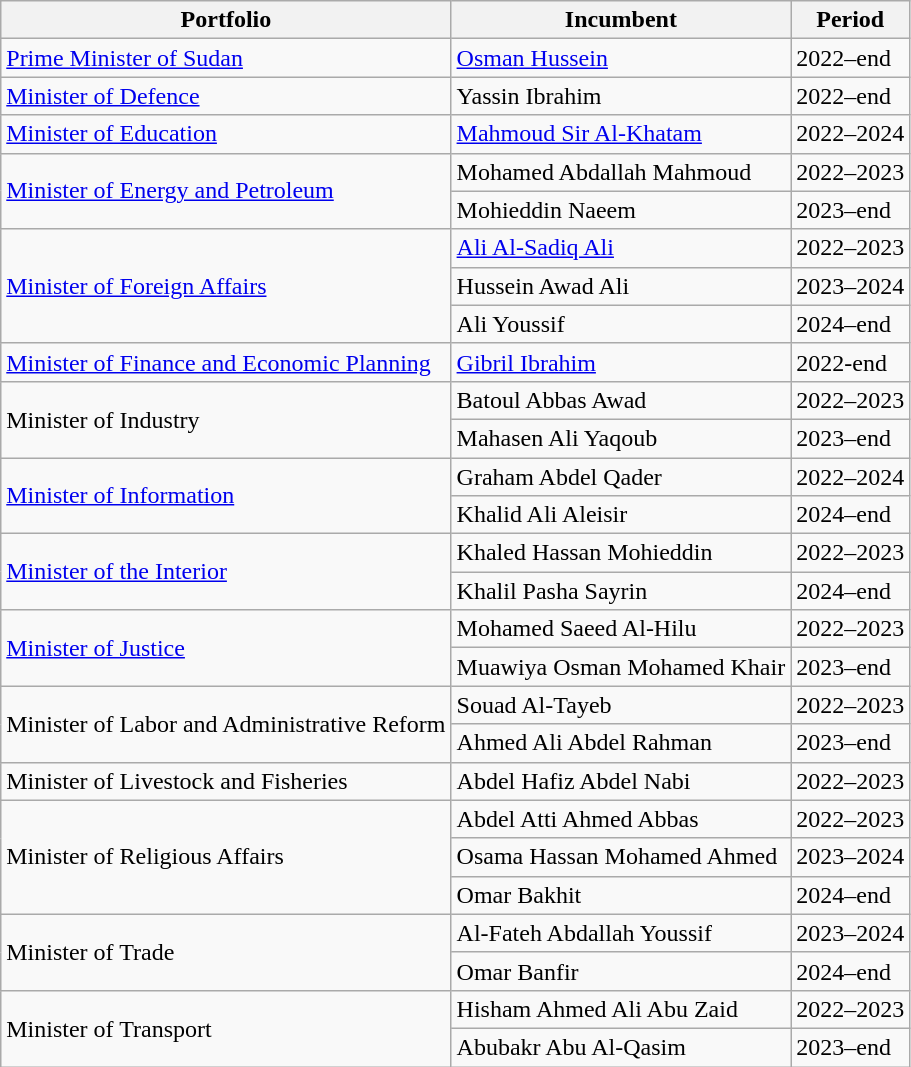<table class="wikitable">
<tr>
<th>Portfolio</th>
<th>Incumbent</th>
<th>Period</th>
</tr>
<tr>
<td><a href='#'>Prime Minister of Sudan</a></td>
<td><a href='#'>Osman Hussein</a></td>
<td>2022–end</td>
</tr>
<tr>
<td><a href='#'>Minister of Defence</a></td>
<td>Yassin Ibrahim</td>
<td>2022–end</td>
</tr>
<tr>
<td><a href='#'>Minister of Education</a></td>
<td><a href='#'>Mahmoud Sir Al-Khatam</a></td>
<td>2022–2024</td>
</tr>
<tr>
<td rowspan="2"><a href='#'>Minister of Energy and Petroleum</a></td>
<td>Mohamed Abdallah Mahmoud</td>
<td>2022–2023</td>
</tr>
<tr>
<td>Mohieddin Naeem</td>
<td>2023–end</td>
</tr>
<tr>
<td rowspan="3"><a href='#'>Minister of Foreign Affairs</a></td>
<td><a href='#'>Ali Al-Sadiq Ali</a></td>
<td>2022–2023</td>
</tr>
<tr>
<td>Hussein Awad Ali</td>
<td>2023–2024</td>
</tr>
<tr>
<td>Ali Youssif</td>
<td>2024–end</td>
</tr>
<tr>
<td><a href='#'>Minister of Finance and Economic Planning</a></td>
<td><a href='#'>Gibril Ibrahim</a></td>
<td>2022-end</td>
</tr>
<tr>
<td rowspan="2">Minister of Industry</td>
<td>Batoul Abbas Awad</td>
<td>2022–2023</td>
</tr>
<tr>
<td>Mahasen Ali Yaqoub</td>
<td>2023–end</td>
</tr>
<tr>
<td rowspan="2"><a href='#'>Minister of Information</a></td>
<td>Graham Abdel Qader</td>
<td>2022–2024</td>
</tr>
<tr>
<td>Khalid Ali Aleisir</td>
<td>2024–end</td>
</tr>
<tr>
<td rowspan="2"><a href='#'>Minister of the Interior</a></td>
<td>Khaled Hassan Mohieddin</td>
<td>2022–2023</td>
</tr>
<tr>
<td>Khalil Pasha Sayrin</td>
<td>2024–end</td>
</tr>
<tr>
<td rowspan="2"><a href='#'>Minister of Justice</a></td>
<td>Mohamed Saeed Al-Hilu</td>
<td>2022–2023</td>
</tr>
<tr>
<td>Muawiya Osman Mohamed Khair</td>
<td>2023–end</td>
</tr>
<tr>
<td rowspan="2">Minister of Labor and Administrative Reform</td>
<td>Souad Al-Tayeb</td>
<td>2022–2023</td>
</tr>
<tr>
<td>Ahmed Ali Abdel Rahman</td>
<td>2023–end</td>
</tr>
<tr>
<td>Minister of Livestock and Fisheries</td>
<td>Abdel Hafiz Abdel Nabi</td>
<td>2022–2023</td>
</tr>
<tr>
<td rowspan="3">Minister of Religious Affairs</td>
<td>Abdel Atti Ahmed Abbas</td>
<td>2022–2023</td>
</tr>
<tr>
<td>Osama Hassan Mohamed Ahmed</td>
<td>2023–2024</td>
</tr>
<tr>
<td>Omar Bakhit</td>
<td>2024–end</td>
</tr>
<tr>
<td rowspan="2">Minister of Trade</td>
<td>Al-Fateh Abdallah Youssif</td>
<td>2023–2024</td>
</tr>
<tr>
<td>Omar Banfir</td>
<td>2024–end</td>
</tr>
<tr>
<td rowspan="2">Minister of Transport</td>
<td>Hisham Ahmed Ali Abu Zaid</td>
<td>2022–2023</td>
</tr>
<tr>
<td>Abubakr Abu Al-Qasim</td>
<td>2023–end</td>
</tr>
</table>
